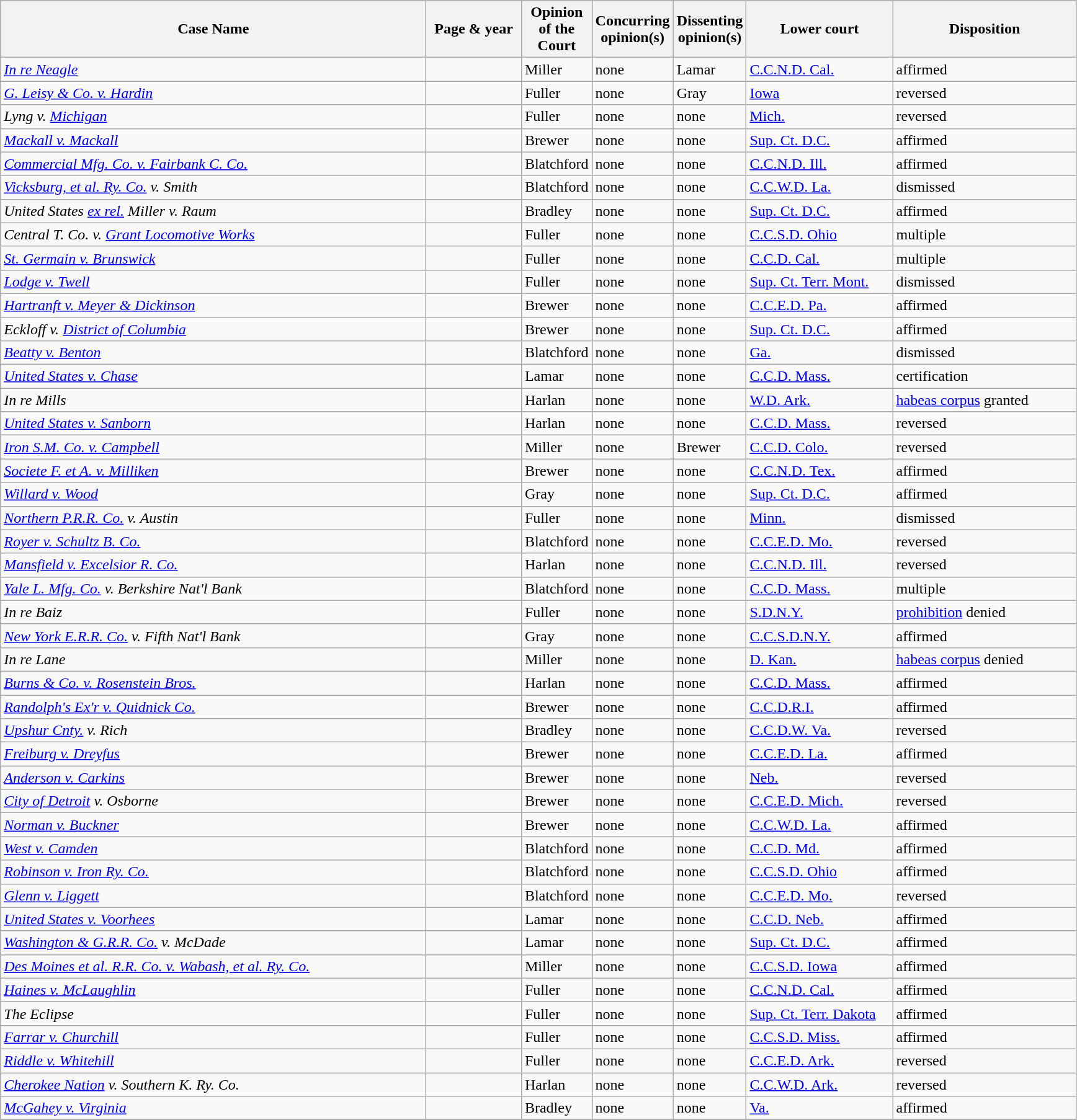<table class="wikitable sortable">
<tr>
<th scope="col" style="width: 450px;">Case Name</th>
<th scope="col" style="width: 95px;">Page & year</th>
<th scope="col" style="width: 10px;">Opinion of the Court</th>
<th scope="col" style="width: 10px;">Concurring opinion(s)</th>
<th scope="col" style="width: 10px;">Dissenting opinion(s)</th>
<th scope="col" style="width: 150px;">Lower court</th>
<th scope="col" style="width: 190px;">Disposition</th>
</tr>
<tr>
<td><em><a href='#'>In re Neagle</a></em></td>
<td align="right"></td>
<td>Miller</td>
<td>none</td>
<td>Lamar</td>
<td><a href='#'>C.C.N.D. Cal.</a></td>
<td>affirmed</td>
</tr>
<tr>
<td><em><a href='#'>G. Leisy & Co. v. Hardin</a></em></td>
<td align="right"></td>
<td>Fuller</td>
<td>none</td>
<td>Gray</td>
<td><a href='#'>Iowa</a></td>
<td>reversed</td>
</tr>
<tr>
<td><em>Lyng v. <a href='#'>Michigan</a></em></td>
<td align="right"></td>
<td>Fuller</td>
<td>none</td>
<td>none</td>
<td><a href='#'>Mich.</a></td>
<td>reversed</td>
</tr>
<tr>
<td><em><a href='#'>Mackall v. Mackall</a></em></td>
<td align="right"></td>
<td>Brewer</td>
<td>none</td>
<td>none</td>
<td><a href='#'>Sup. Ct. D.C.</a></td>
<td>affirmed</td>
</tr>
<tr>
<td><em><a href='#'>Commercial Mfg. Co. v. Fairbank C. Co.</a></em></td>
<td align="right"></td>
<td>Blatchford</td>
<td>none</td>
<td>none</td>
<td><a href='#'>C.C.N.D. Ill.</a></td>
<td>affirmed</td>
</tr>
<tr>
<td><em><a href='#'>Vicksburg, et al. Ry. Co.</a> v. Smith</em></td>
<td align="right"></td>
<td>Blatchford</td>
<td>none</td>
<td>none</td>
<td><a href='#'>C.C.W.D. La.</a></td>
<td>dismissed</td>
</tr>
<tr>
<td><em>United States <a href='#'>ex rel.</a> Miller v. Raum</em></td>
<td align="right"></td>
<td>Bradley</td>
<td>none</td>
<td>none</td>
<td><a href='#'>Sup. Ct. D.C.</a></td>
<td>affirmed</td>
</tr>
<tr>
<td><em>Central T. Co. v. <a href='#'>Grant Locomotive Works</a></em></td>
<td align="right"></td>
<td>Fuller</td>
<td>none</td>
<td>none</td>
<td><a href='#'>C.C.S.D. Ohio</a></td>
<td>multiple</td>
</tr>
<tr>
<td><em><a href='#'>St. Germain v. Brunswick</a></em></td>
<td align="right"></td>
<td>Fuller</td>
<td>none</td>
<td>none</td>
<td><a href='#'>C.C.D. Cal.</a></td>
<td>multiple</td>
</tr>
<tr>
<td><em><a href='#'>Lodge v. Twell</a></em></td>
<td align="right"></td>
<td>Fuller</td>
<td>none</td>
<td>none</td>
<td><a href='#'>Sup. Ct. Terr. Mont.</a></td>
<td>dismissed</td>
</tr>
<tr>
<td><em><a href='#'>Hartranft v. Meyer & Dickinson</a></em></td>
<td align="right"></td>
<td>Brewer</td>
<td>none</td>
<td>none</td>
<td><a href='#'>C.C.E.D. Pa.</a></td>
<td>affirmed</td>
</tr>
<tr>
<td><em>Eckloff v. <a href='#'>District of Columbia</a></em></td>
<td align="right"></td>
<td>Brewer</td>
<td>none</td>
<td>none</td>
<td><a href='#'>Sup. Ct. D.C.</a></td>
<td>affirmed</td>
</tr>
<tr>
<td><em><a href='#'>Beatty v. Benton</a></em></td>
<td align="right"></td>
<td>Blatchford</td>
<td>none</td>
<td>none</td>
<td><a href='#'>Ga.</a></td>
<td>dismissed</td>
</tr>
<tr>
<td><em><a href='#'>United States v. Chase</a></em></td>
<td align="right"></td>
<td>Lamar</td>
<td>none</td>
<td>none</td>
<td><a href='#'>C.C.D. Mass.</a></td>
<td>certification</td>
</tr>
<tr>
<td><em>In re Mills</em></td>
<td align="right"></td>
<td>Harlan</td>
<td>none</td>
<td>none</td>
<td><a href='#'>W.D. Ark.</a></td>
<td><a href='#'>habeas corpus</a> granted</td>
</tr>
<tr>
<td><em><a href='#'>United States v. Sanborn</a></em></td>
<td align="right"></td>
<td>Harlan</td>
<td>none</td>
<td>none</td>
<td><a href='#'>C.C.D. Mass.</a></td>
<td>reversed</td>
</tr>
<tr>
<td><em><a href='#'>Iron S.M. Co. v. Campbell</a></em></td>
<td align="right"></td>
<td>Miller</td>
<td>none</td>
<td>Brewer</td>
<td><a href='#'>C.C.D. Colo.</a></td>
<td>reversed</td>
</tr>
<tr>
<td><em><a href='#'>Societe F. et A. v. Milliken</a></em></td>
<td align="right"></td>
<td>Brewer</td>
<td>none</td>
<td>none</td>
<td><a href='#'>C.C.N.D. Tex.</a></td>
<td>affirmed</td>
</tr>
<tr>
<td><em><a href='#'>Willard v. Wood</a></em></td>
<td align="right"></td>
<td>Gray</td>
<td>none</td>
<td>none</td>
<td><a href='#'>Sup. Ct. D.C.</a></td>
<td>affirmed</td>
</tr>
<tr>
<td><em><a href='#'>Northern P.R.R. Co.</a> v. Austin</em></td>
<td align="right"></td>
<td>Fuller</td>
<td>none</td>
<td>none</td>
<td><a href='#'>Minn.</a></td>
<td>dismissed</td>
</tr>
<tr>
<td><em><a href='#'>Royer v. Schultz B. Co.</a></em></td>
<td align="right"></td>
<td>Blatchford</td>
<td>none</td>
<td>none</td>
<td><a href='#'>C.C.E.D. Mo.</a></td>
<td>reversed</td>
</tr>
<tr>
<td><em><a href='#'>Mansfield v. Excelsior R. Co.</a></em></td>
<td align="right"></td>
<td>Harlan</td>
<td>none</td>
<td>none</td>
<td><a href='#'>C.C.N.D. Ill.</a></td>
<td>reversed</td>
</tr>
<tr>
<td><em><a href='#'>Yale L. Mfg. Co.</a> v. Berkshire Nat'l Bank</em></td>
<td align="right"></td>
<td>Blatchford</td>
<td>none</td>
<td>none</td>
<td><a href='#'>C.C.D. Mass.</a></td>
<td>multiple</td>
</tr>
<tr>
<td><em>In re Baiz</em></td>
<td align="right"></td>
<td>Fuller</td>
<td>none</td>
<td>none</td>
<td><a href='#'>S.D.N.Y.</a></td>
<td><a href='#'>prohibition</a> denied</td>
</tr>
<tr>
<td><em><a href='#'>New York E.R.R. Co.</a> v. Fifth Nat'l Bank</em></td>
<td align="right"></td>
<td>Gray</td>
<td>none</td>
<td>none</td>
<td><a href='#'>C.C.S.D.N.Y.</a></td>
<td>affirmed</td>
</tr>
<tr>
<td><em>In re Lane</em></td>
<td align="right"></td>
<td>Miller</td>
<td>none</td>
<td>none</td>
<td><a href='#'>D. Kan.</a></td>
<td><a href='#'>habeas corpus</a> denied</td>
</tr>
<tr>
<td><em><a href='#'>Burns & Co. v. Rosenstein Bros.</a></em></td>
<td align="right"></td>
<td>Harlan</td>
<td>none</td>
<td>none</td>
<td><a href='#'>C.C.D. Mass.</a></td>
<td>affirmed</td>
</tr>
<tr>
<td><em><a href='#'>Randolph's Ex'r v. Quidnick Co.</a></em></td>
<td align="right"></td>
<td>Brewer</td>
<td>none</td>
<td>none</td>
<td><a href='#'>C.C.D.R.I.</a></td>
<td>affirmed</td>
</tr>
<tr>
<td><em><a href='#'>Upshur Cnty.</a> v. Rich</em></td>
<td align="right"></td>
<td>Bradley</td>
<td>none</td>
<td>none</td>
<td><a href='#'>C.C.D.W. Va.</a></td>
<td>reversed</td>
</tr>
<tr>
<td><em><a href='#'>Freiburg v. Dreyfus</a></em></td>
<td align="right"></td>
<td>Brewer</td>
<td>none</td>
<td>none</td>
<td><a href='#'>C.C.E.D. La.</a></td>
<td>affirmed</td>
</tr>
<tr>
<td><em><a href='#'>Anderson v. Carkins</a></em></td>
<td align="right"></td>
<td>Brewer</td>
<td>none</td>
<td>none</td>
<td><a href='#'>Neb.</a></td>
<td>reversed</td>
</tr>
<tr>
<td><em><a href='#'>City of Detroit</a> v. Osborne</em></td>
<td align="right"></td>
<td>Brewer</td>
<td>none</td>
<td>none</td>
<td><a href='#'>C.C.E.D. Mich.</a></td>
<td>reversed</td>
</tr>
<tr>
<td><em><a href='#'>Norman v. Buckner</a></em></td>
<td align="right"></td>
<td>Brewer</td>
<td>none</td>
<td>none</td>
<td><a href='#'>C.C.W.D. La.</a></td>
<td>affirmed</td>
</tr>
<tr>
<td><em><a href='#'>West v. Camden</a></em></td>
<td align="right"></td>
<td>Blatchford</td>
<td>none</td>
<td>none</td>
<td><a href='#'>C.C.D. Md.</a></td>
<td>affirmed</td>
</tr>
<tr>
<td><em><a href='#'>Robinson v. Iron Ry. Co.</a></em></td>
<td align="right"></td>
<td>Blatchford</td>
<td>none</td>
<td>none</td>
<td><a href='#'>C.C.S.D. Ohio</a></td>
<td>affirmed</td>
</tr>
<tr>
<td><em><a href='#'>Glenn v. Liggett</a></em></td>
<td align="right"></td>
<td>Blatchford</td>
<td>none</td>
<td>none</td>
<td><a href='#'>C.C.E.D. Mo.</a></td>
<td>reversed</td>
</tr>
<tr>
<td><em><a href='#'>United States v. Voorhees</a></em></td>
<td align="right"></td>
<td>Lamar</td>
<td>none</td>
<td>none</td>
<td><a href='#'>C.C.D. Neb.</a></td>
<td>affirmed</td>
</tr>
<tr>
<td><em><a href='#'>Washington & G.R.R. Co.</a> v. McDade</em></td>
<td align="right"></td>
<td>Lamar</td>
<td>none</td>
<td>none</td>
<td><a href='#'>Sup. Ct. D.C.</a></td>
<td>affirmed</td>
</tr>
<tr>
<td><em><a href='#'>Des Moines et al. R.R. Co. v. Wabash, et al. Ry. Co.</a></em></td>
<td align="right"></td>
<td>Miller</td>
<td>none</td>
<td>none</td>
<td><a href='#'>C.C.S.D. Iowa</a></td>
<td>affirmed</td>
</tr>
<tr>
<td><em><a href='#'>Haines v. McLaughlin</a></em></td>
<td align="right"></td>
<td>Fuller</td>
<td>none</td>
<td>none</td>
<td><a href='#'>C.C.N.D. Cal.</a></td>
<td>affirmed</td>
</tr>
<tr>
<td><em>The Eclipse</em></td>
<td align="right"></td>
<td>Fuller</td>
<td>none</td>
<td>none</td>
<td><a href='#'>Sup. Ct. Terr. Dakota</a></td>
<td>affirmed</td>
</tr>
<tr>
<td><em><a href='#'>Farrar v. Churchill</a></em></td>
<td align="right"></td>
<td>Fuller</td>
<td>none</td>
<td>none</td>
<td><a href='#'>C.C.S.D. Miss.</a></td>
<td>affirmed</td>
</tr>
<tr>
<td><em><a href='#'>Riddle v. Whitehill</a></em></td>
<td align="right"></td>
<td>Fuller</td>
<td>none</td>
<td>none</td>
<td><a href='#'>C.C.E.D. Ark.</a></td>
<td>reversed</td>
</tr>
<tr>
<td><em><a href='#'>Cherokee Nation</a> v. Southern K. Ry. Co.</em></td>
<td align="right"></td>
<td>Harlan</td>
<td>none</td>
<td>none</td>
<td><a href='#'>C.C.W.D. Ark.</a></td>
<td>reversed</td>
</tr>
<tr>
<td><em><a href='#'>McGahey v. Virginia</a></em></td>
<td align="right"></td>
<td>Bradley</td>
<td>none</td>
<td>none</td>
<td><a href='#'>Va.</a></td>
<td>affirmed</td>
</tr>
<tr>
</tr>
</table>
